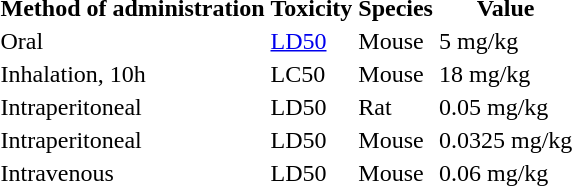<table class=”wikitable”>
<tr>
<th>Method of administration </th>
<th>Toxicity</th>
<th>Species</th>
<th>Value</th>
</tr>
<tr>
<td>Oral</td>
<td><a href='#'>LD50</a></td>
<td>Mouse</td>
<td>5 mg/kg</td>
</tr>
<tr>
<td>Inhalation, 10h</td>
<td>LC50</td>
<td>Mouse</td>
<td>18 mg/kg</td>
</tr>
<tr>
<td>Intraperitoneal</td>
<td>LD50</td>
<td>Rat</td>
<td>0.05 mg/kg</td>
</tr>
<tr>
<td>Intraperitoneal</td>
<td>LD50</td>
<td>Mouse</td>
<td>0.0325 mg/kg</td>
</tr>
<tr>
<td>Intravenous</td>
<td>LD50</td>
<td>Mouse</td>
<td>0.06 mg/kg</td>
</tr>
</table>
